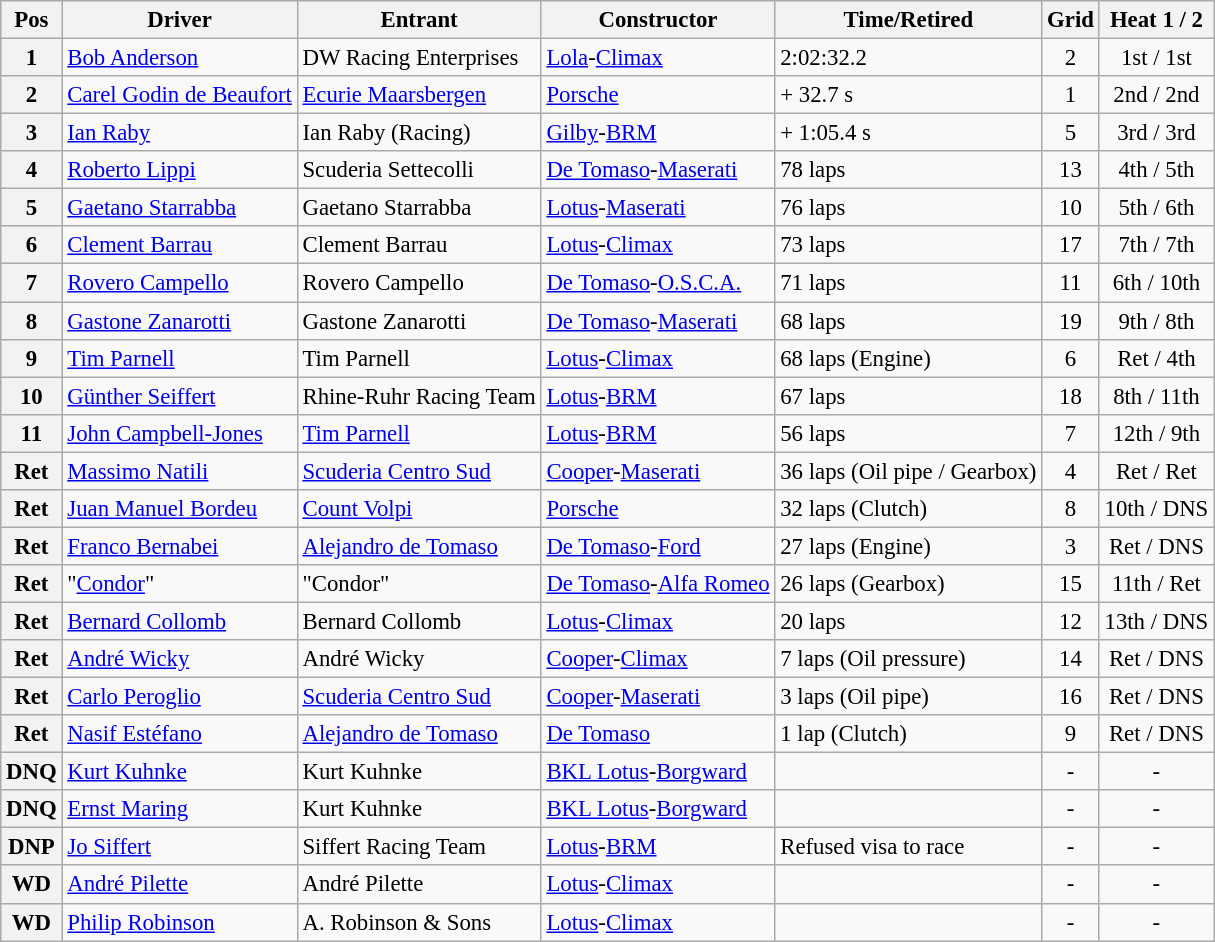<table class="wikitable" style="font-size: 95%;">
<tr>
<th>Pos</th>
<th>Driver</th>
<th>Entrant</th>
<th>Constructor</th>
<th>Time/Retired</th>
<th>Grid</th>
<th>Heat 1 / 2</th>
</tr>
<tr>
<th>1</th>
<td> <a href='#'>Bob Anderson</a></td>
<td>DW Racing Enterprises</td>
<td><a href='#'>Lola</a>-<a href='#'>Climax</a></td>
<td>2:02:32.2</td>
<td style="text-align:center">2</td>
<td style="text-align:center">1st / 1st</td>
</tr>
<tr>
<th>2</th>
<td> <a href='#'>Carel Godin de Beaufort</a></td>
<td><a href='#'>Ecurie Maarsbergen</a></td>
<td><a href='#'>Porsche</a></td>
<td>+ 32.7 s</td>
<td style="text-align:center">1</td>
<td style="text-align:center">2nd / 2nd</td>
</tr>
<tr>
<th>3</th>
<td> <a href='#'>Ian Raby</a></td>
<td>Ian Raby (Racing)</td>
<td><a href='#'>Gilby</a>-<a href='#'>BRM</a></td>
<td>+ 1:05.4 s</td>
<td style="text-align:center">5</td>
<td style="text-align:center">3rd / 3rd</td>
</tr>
<tr>
<th>4</th>
<td> <a href='#'>Roberto Lippi</a></td>
<td>Scuderia Settecolli</td>
<td><a href='#'>De Tomaso</a>-<a href='#'>Maserati</a></td>
<td>78 laps</td>
<td style="text-align:center">13</td>
<td style="text-align:center">4th / 5th</td>
</tr>
<tr>
<th>5</th>
<td> <a href='#'>Gaetano Starrabba</a></td>
<td>Gaetano Starrabba</td>
<td><a href='#'>Lotus</a>-<a href='#'>Maserati</a></td>
<td>76 laps</td>
<td style="text-align:center">10</td>
<td style="text-align:center">5th / 6th</td>
</tr>
<tr>
<th>6</th>
<td> <a href='#'>Clement Barrau</a></td>
<td>Clement Barrau</td>
<td><a href='#'>Lotus</a>-<a href='#'>Climax</a></td>
<td>73 laps</td>
<td style="text-align:center">17</td>
<td style="text-align:center">7th / 7th</td>
</tr>
<tr>
<th>7</th>
<td> <a href='#'>Rovero Campello</a></td>
<td>Rovero Campello</td>
<td><a href='#'>De Tomaso</a>-<a href='#'>O.S.C.A.</a></td>
<td>71 laps</td>
<td style="text-align:center">11</td>
<td style="text-align:center">6th / 10th</td>
</tr>
<tr>
<th>8</th>
<td> <a href='#'>Gastone Zanarotti</a></td>
<td>Gastone Zanarotti</td>
<td><a href='#'>De Tomaso</a>-<a href='#'>Maserati</a></td>
<td>68 laps</td>
<td style="text-align:center">19</td>
<td style="text-align:center">9th / 8th</td>
</tr>
<tr>
<th>9</th>
<td> <a href='#'>Tim Parnell</a></td>
<td>Tim Parnell</td>
<td><a href='#'>Lotus</a>-<a href='#'>Climax</a></td>
<td>68 laps (Engine)</td>
<td style="text-align:center">6</td>
<td style="text-align:center">Ret / 4th</td>
</tr>
<tr>
<th>10</th>
<td> <a href='#'>Günther Seiffert</a></td>
<td>Rhine-Ruhr Racing Team</td>
<td><a href='#'>Lotus</a>-<a href='#'>BRM</a></td>
<td>67 laps</td>
<td style="text-align:center">18</td>
<td style="text-align:center">8th / 11th</td>
</tr>
<tr>
<th>11</th>
<td> <a href='#'>John Campbell-Jones</a></td>
<td><a href='#'>Tim Parnell</a></td>
<td><a href='#'>Lotus</a>-<a href='#'>BRM</a></td>
<td>56 laps</td>
<td style="text-align:center">7</td>
<td style="text-align:center">12th / 9th</td>
</tr>
<tr>
<th>Ret</th>
<td> <a href='#'>Massimo Natili</a></td>
<td><a href='#'>Scuderia Centro Sud</a></td>
<td><a href='#'>Cooper</a>-<a href='#'>Maserati</a></td>
<td>36 laps (Oil pipe / Gearbox)</td>
<td style="text-align:center">4</td>
<td style="text-align:center">Ret / Ret</td>
</tr>
<tr>
<th>Ret</th>
<td> <a href='#'>Juan Manuel Bordeu</a></td>
<td><a href='#'>Count Volpi</a></td>
<td><a href='#'>Porsche</a></td>
<td>32 laps (Clutch)</td>
<td style="text-align:center">8</td>
<td style="text-align:center">10th / DNS</td>
</tr>
<tr>
<th>Ret</th>
<td> <a href='#'>Franco Bernabei</a></td>
<td><a href='#'>Alejandro de Tomaso</a></td>
<td><a href='#'>De Tomaso</a>-<a href='#'>Ford</a></td>
<td>27 laps (Engine)</td>
<td style="text-align:center">3</td>
<td style="text-align:center">Ret / DNS</td>
</tr>
<tr>
<th>Ret</th>
<td> "<a href='#'>Condor</a>"</td>
<td>"Condor"</td>
<td><a href='#'>De Tomaso</a>-<a href='#'>Alfa Romeo</a></td>
<td>26 laps (Gearbox)</td>
<td style="text-align:center">15</td>
<td style="text-align:center">11th / Ret</td>
</tr>
<tr>
<th>Ret</th>
<td> <a href='#'>Bernard Collomb</a></td>
<td>Bernard Collomb</td>
<td><a href='#'>Lotus</a>-<a href='#'>Climax</a></td>
<td>20 laps</td>
<td style="text-align:center">12</td>
<td style="text-align:center">13th / DNS</td>
</tr>
<tr>
<th>Ret</th>
<td> <a href='#'>André Wicky</a></td>
<td>André Wicky</td>
<td><a href='#'>Cooper</a>-<a href='#'>Climax</a></td>
<td>7 laps (Oil pressure)</td>
<td style="text-align:center">14</td>
<td style="text-align:center">Ret / DNS</td>
</tr>
<tr>
<th>Ret</th>
<td> <a href='#'>Carlo Peroglio</a></td>
<td><a href='#'>Scuderia Centro Sud</a></td>
<td><a href='#'>Cooper</a>-<a href='#'>Maserati</a></td>
<td>3 laps (Oil pipe)</td>
<td style="text-align:center">16</td>
<td style="text-align:center">Ret / DNS</td>
</tr>
<tr>
<th>Ret</th>
<td> <a href='#'>Nasif Estéfano</a></td>
<td><a href='#'>Alejandro de Tomaso</a></td>
<td><a href='#'>De Tomaso</a></td>
<td>1 lap (Clutch)</td>
<td style="text-align:center">9</td>
<td style="text-align:center">Ret / DNS</td>
</tr>
<tr>
<th>DNQ</th>
<td> <a href='#'>Kurt Kuhnke</a></td>
<td>Kurt Kuhnke</td>
<td><a href='#'>BKL Lotus</a>-<a href='#'>Borgward</a></td>
<td></td>
<td style="text-align:center">-</td>
<td style="text-align:center">-</td>
</tr>
<tr>
<th>DNQ</th>
<td> <a href='#'>Ernst Maring</a></td>
<td>Kurt Kuhnke</td>
<td><a href='#'>BKL Lotus</a>-<a href='#'>Borgward</a></td>
<td></td>
<td style="text-align:center">-</td>
<td style="text-align:center">-</td>
</tr>
<tr>
<th>DNP</th>
<td> <a href='#'>Jo Siffert</a></td>
<td>Siffert Racing Team</td>
<td><a href='#'>Lotus</a>-<a href='#'>BRM</a></td>
<td>Refused visa to race</td>
<td style="text-align:center">-</td>
<td style="text-align:center">-</td>
</tr>
<tr>
<th>WD</th>
<td> <a href='#'>André Pilette</a></td>
<td>André Pilette</td>
<td><a href='#'>Lotus</a>-<a href='#'>Climax</a></td>
<td></td>
<td style="text-align:center">-</td>
<td style="text-align:center">-</td>
</tr>
<tr>
<th>WD</th>
<td> <a href='#'>Philip Robinson</a></td>
<td>A. Robinson & Sons</td>
<td><a href='#'>Lotus</a>-<a href='#'>Climax</a></td>
<td></td>
<td style="text-align:center">-</td>
<td style="text-align:center">-</td>
</tr>
</table>
